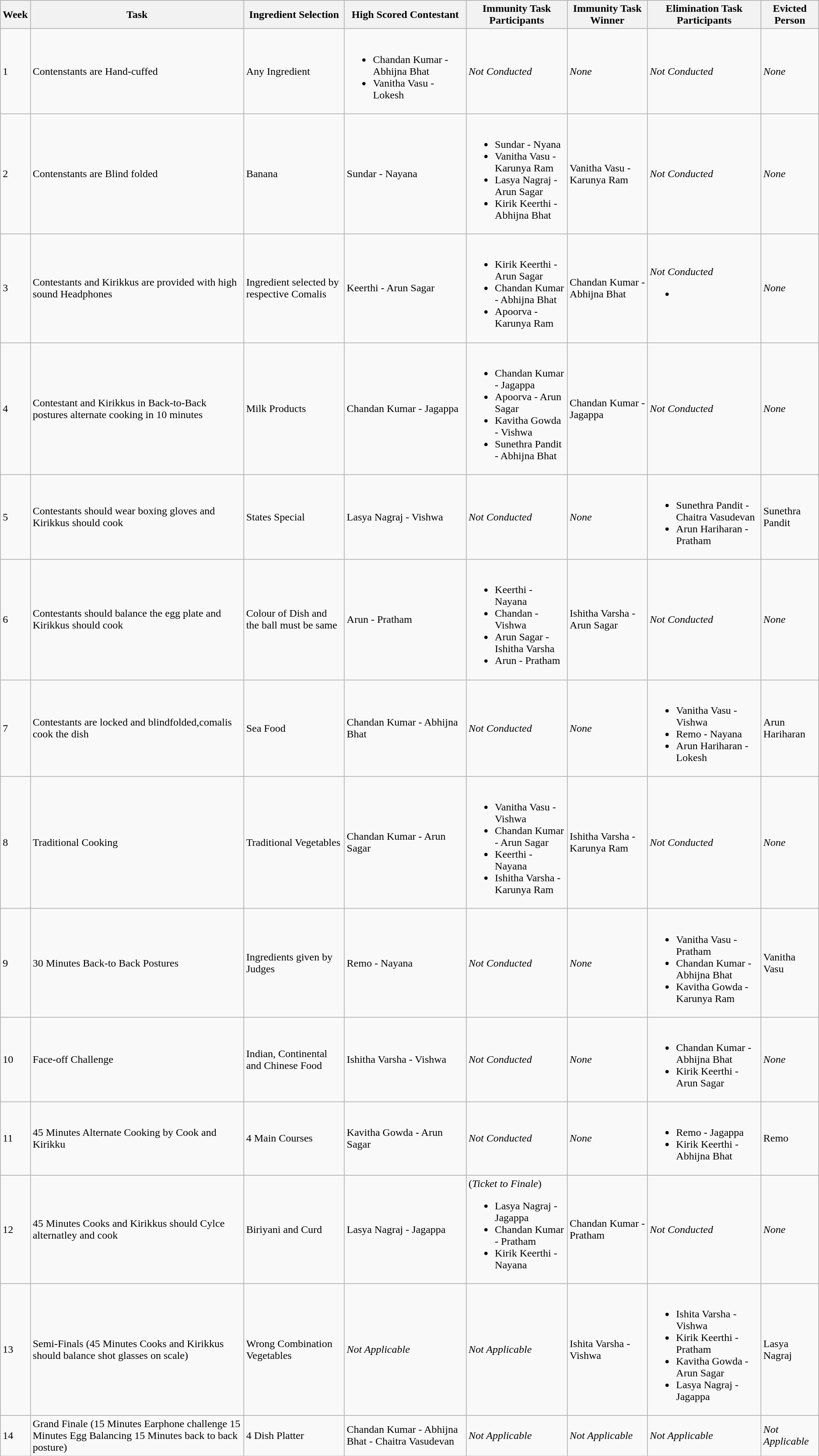<table class="wikitable">
<tr>
<th>Week</th>
<th>Task</th>
<th>Ingredient Selection</th>
<th>High Scored Contestant</th>
<th>Immunity Task Participants</th>
<th>Immunity Task Winner</th>
<th>Elimination Task Participants</th>
<th>Evicted Person</th>
</tr>
<tr style="height:1em;">
<td>1</td>
<td>Contenstants are Hand-cuffed</td>
<td>Any Ingredient</td>
<td><br><ul><li>Chandan Kumar - Abhijna Bhat</li><li>Vanitha Vasu - Lokesh</li></ul></td>
<td><em>Not Conducted</em></td>
<td><em>None</em></td>
<td><em>Not Conducted</em></td>
<td><em>None</em></td>
</tr>
<tr style="height:1em;">
<td>2</td>
<td>Contenstants are Blind folded</td>
<td>Banana</td>
<td>Sundar - Nayana</td>
<td><br><ul><li>Sundar - Nyana</li><li>Vanitha Vasu - Karunya Ram</li><li>Lasya Nagraj - Arun Sagar</li><li>Kirik Keerthi - Abhijna Bhat</li></ul></td>
<td>Vanitha Vasu  - Karunya Ram</td>
<td><em>Not Conducted</em></td>
<td><em>None</em></td>
</tr>
<tr style="height:1em;">
<td>3</td>
<td>Contestants and Kirikkus are provided with high sound Headphones</td>
<td>Ingredient selected by respective Comalis</td>
<td>Keerthi - Arun Sagar</td>
<td><br><ul><li>Kirik Keerthi - Arun Sagar</li><li>Chandan Kumar - Abhijna Bhat</li><li>Apoorva - Karunya Ram</li></ul></td>
<td>Chandan Kumar - Abhijna Bhat</td>
<td><em>Not Conducted</em><br><ul><li></li></ul></td>
<td><em>None</em></td>
</tr>
<tr style="height:1em;">
<td>4</td>
<td>Contestant and Kirikkus in Back-to-Back postures alternate cooking in 10 minutes</td>
<td>Milk Products</td>
<td>Chandan Kumar - Jagappa</td>
<td><br><ul><li>Chandan Kumar - Jagappa</li><li>Apoorva - Arun Sagar</li><li>Kavitha Gowda - Vishwa</li><li>Sunethra Pandit - Abhijna Bhat</li></ul></td>
<td>Chandan Kumar - Jagappa</td>
<td><em>Not Conducted</em></td>
<td><em>None</em></td>
</tr>
<tr style="height:1em;">
<td>5</td>
<td>Contestants should wear boxing gloves and Kirikkus should cook</td>
<td>States Special</td>
<td>Lasya Nagraj - Vishwa</td>
<td><em>Not Conducted</em></td>
<td><em>None</em></td>
<td><br><ul><li>Sunethra Pandit - Chaitra Vasudevan</li><li>Arun Hariharan - Pratham</li></ul></td>
<td>Sunethra Pandit</td>
</tr>
<tr style="height:1em;">
<td>6</td>
<td>Contestants should balance the egg plate and Kirikkus should cook</td>
<td>Colour of Dish and the ball must be same</td>
<td>Arun - Pratham</td>
<td><br><ul><li>Keerthi - Nayana</li><li>Chandan - Vishwa</li><li>Arun Sagar - Ishitha Varsha</li><li>Arun - Pratham</li></ul></td>
<td>Ishitha Varsha - Arun Sagar</td>
<td><em>Not Conducted</em></td>
<td><em>None</em></td>
</tr>
<tr style="height:1em;">
<td>7</td>
<td>Contestants are locked and blindfolded,comalis cook the dish</td>
<td>Sea Food</td>
<td>Chandan Kumar - Abhijna Bhat</td>
<td><em>Not Conducted</em></td>
<td><em>None</em></td>
<td><br><ul><li>Vanitha Vasu - Vishwa</li><li>Remo - Nayana</li><li>Arun Hariharan - Lokesh</li></ul></td>
<td>Arun Hariharan</td>
</tr>
<tr style="height:1em;">
<td>8</td>
<td>Traditional Cooking</td>
<td>Traditional Vegetables</td>
<td>Chandan Kumar - Arun Sagar</td>
<td><br><ul><li>Vanitha Vasu - Vishwa</li><li>Chandan Kumar - Arun Sagar</li><li>Keerthi - Nayana</li><li>Ishitha Varsha - Karunya Ram</li></ul></td>
<td>Ishitha Varsha - Karunya Ram</td>
<td><em>Not Conducted</em></td>
<td><em>None</em></td>
</tr>
<tr style="height:1em;">
<td>9</td>
<td>30 Minutes Back-to Back Postures</td>
<td>Ingredients given by Judges</td>
<td>Remo - Nayana</td>
<td><em>Not Conducted</em></td>
<td><em>None</em></td>
<td><br><ul><li>Vanitha Vasu - Pratham</li><li>Chandan Kumar - Abhijna Bhat</li><li>Kavitha Gowda - Karunya Ram</li></ul></td>
<td>Vanitha Vasu</td>
</tr>
<tr style="height:1em;">
<td>10</td>
<td>Face-off Challenge</td>
<td>Indian, Continental and Chinese Food</td>
<td>Ishitha Varsha - Vishwa</td>
<td><em>Not Conducted</em></td>
<td><em>None</em></td>
<td><br><ul><li>Chandan Kumar - Abhijna Bhat</li><li>Kirik Keerthi - Arun Sagar</li></ul></td>
<td><em>None</em></td>
</tr>
<tr style="height:1em;">
<td>11</td>
<td>45 Minutes Alternate Cooking by Cook and Kirikku</td>
<td>4 Main Courses</td>
<td>Kavitha Gowda - Arun Sagar</td>
<td><em>Not Conducted</em></td>
<td><em>None</em></td>
<td><br><ul><li>Remo - Jagappa</li><li>Kirik Keerthi - Abhijna Bhat</li></ul></td>
<td>Remo</td>
</tr>
<tr style="height:1em;">
<td>12</td>
<td>45 Minutes Cooks and Kirikkus should Cylce alternatley and cook</td>
<td>Biriyani and Curd</td>
<td>Lasya Nagraj - Jagappa</td>
<td>(<em>Ticket to Finale</em>)<br><ul><li>Lasya Nagraj - Jagappa</li><li>Chandan Kumar - Pratham</li><li>Kirik Keerthi - Nayana</li></ul></td>
<td>Chandan Kumar - Pratham</td>
<td><em>Not Conducted</em></td>
<td><em>None</em></td>
</tr>
<tr>
<td>13</td>
<td>Semi-Finals (45 Minutes Cooks and Kirikkus should balance shot glasses on scale)</td>
<td>Wrong Combination Vegetables</td>
<td><em>Not Applicable</em></td>
<td><em>Not Applicable</em></td>
<td>Ishita Varsha - Vishwa</td>
<td><br><ul><li>Ishita Varsha - Vishwa</li><li>Kirik Keerthi - Pratham</li><li>Kavitha Gowda - Arun Sagar</li><li>Lasya Nagraj - Jagappa</li></ul></td>
<td>Lasya Nagraj</td>
</tr>
<tr>
<td>14</td>
<td>Grand Finale (15 Minutes Earphone challenge 15 Minutes Egg Balancing  15 Minutes back to back posture)</td>
<td>4 Dish Platter</td>
<td>Chandan Kumar - Abhijna Bhat - Chaitra Vasudevan</td>
<td><em>Not Applicable</em></td>
<td><em>Not Applicable</em></td>
<td><em>Not Applicable</em></td>
<td><em>Not Applicable</em></td>
</tr>
</table>
